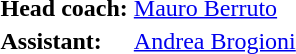<table>
<tr>
<td><strong>Head coach:</strong></td>
<td><a href='#'>Mauro Berruto</a></td>
</tr>
<tr>
<td><strong>Assistant:</strong></td>
<td><a href='#'>Andrea Brogioni</a></td>
</tr>
</table>
